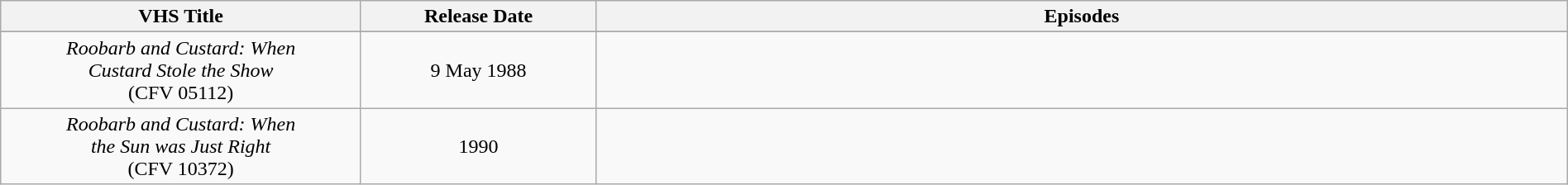<table class="wikitable" style="text-align:center; width:100%;">
<tr>
<th style="width:23%;">VHS Title</th>
<th style="width:15%;">Release Date</th>
<th>Episodes</th>
</tr>
<tr>
</tr>
<tr>
<td><em>Roobarb and Custard: When<br>Custard Stole the Show</em><br>(CFV 05112)</td>
<td style="text-align:center;">9 May 1988</td>
<td style="text-align:center;"></td>
</tr>
<tr>
<td><em>Roobarb and Custard: When<br>the Sun was Just Right</em><br>(CFV 10372)</td>
<td style="text-align:center;">1990</td>
<td style="text-align:center;"></td>
</tr>
</table>
